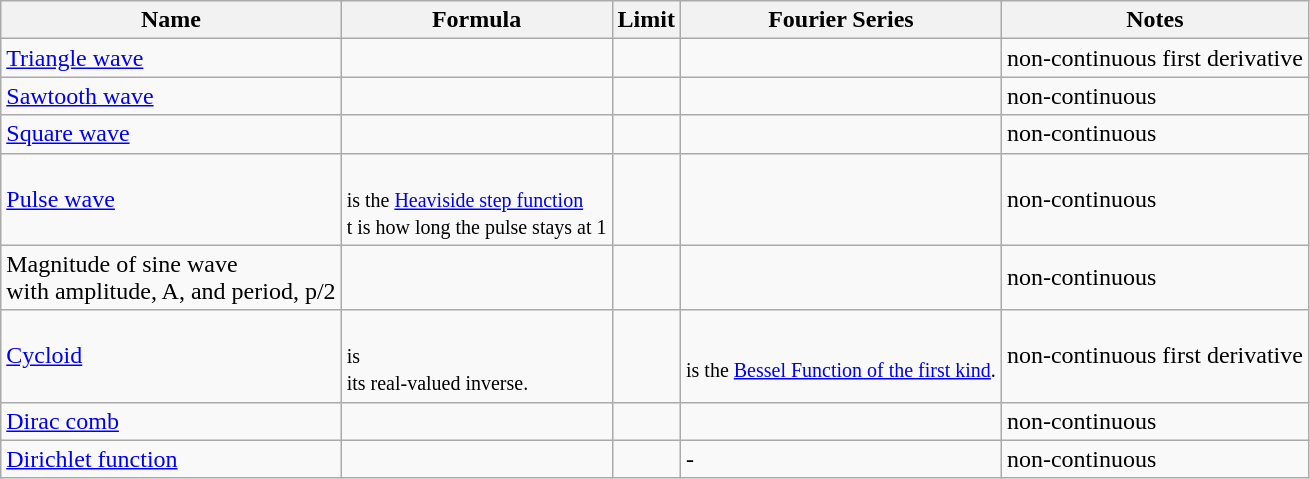<table class="wikitable sortable">
<tr>
<th>Name</th>
<th>Formula</th>
<th>Limit</th>
<th>Fourier Series</th>
<th>Notes</th>
</tr>
<tr>
<td><a href='#'>Triangle wave</a></td>
<td></td>
<td></td>
<td></td>
<td>non-continuous first derivative</td>
</tr>
<tr>
<td><a href='#'>Sawtooth wave</a></td>
<td></td>
<td></td>
<td></td>
<td>non-continuous</td>
</tr>
<tr>
<td><a href='#'>Square wave</a></td>
<td></td>
<td></td>
<td></td>
<td>non-continuous</td>
</tr>
<tr>
<td><a href='#'>Pulse wave</a></td>
<td><br><small> is the <a href='#'>Heaviside step function</a><br>t is how long the pulse stays at 1</small></td>
<td></td>
<td></td>
<td>non-continuous</td>
</tr>
<tr>
<td>Magnitude of sine wave <br> with amplitude, A, and period, p/2</td>
<td></td>
<td></td>
<td> </td>
<td>non-continuous</td>
</tr>
<tr>
<td><a href='#'>Cycloid</a></td>
<td><br><small> is</small><br><small>its real-valued inverse</small><small>.</small></td>
<td></td>
<td><br><small> is the <a href='#'>Bessel Function of the first kind</a>.</small></td>
<td>non-continuous first derivative</td>
</tr>
<tr>
<td><a href='#'>Dirac comb</a></td>
<td></td>
<td></td>
<td></td>
<td>non-continuous</td>
</tr>
<tr>
<td><a href='#'>Dirichlet function</a></td>
<td></td>
<td></td>
<td>-</td>
<td>non-continuous</td>
</tr>
</table>
